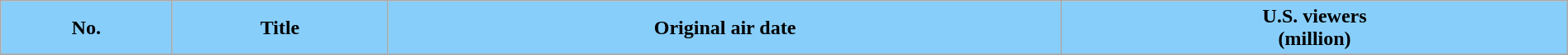<table class="wikitable plainrowheaders" style="width:100%;">
<tr>
<th scope="col" style="background-color: #87CEFA; color: #000000;">No.</th>
<th scope="col" style="background-color: #87CEFA; color: #000000;">Title</th>
<th scope="col" style="background-color: #87CEFA; color: #000000;">Original air date</th>
<th scope="col" style="background-color: #87CEFA; color: #000000;">U.S. viewers<br>(million)</th>
</tr>
<tr>
</tr>
</table>
